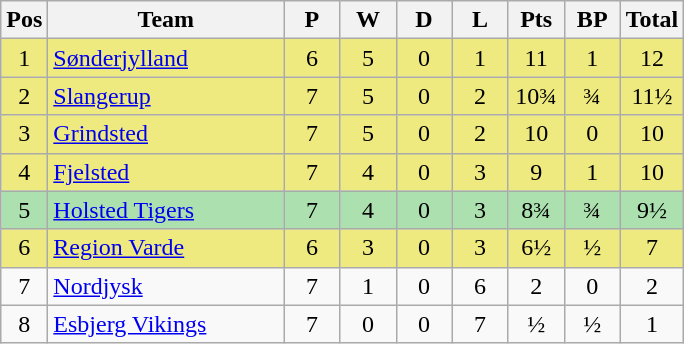<table class="wikitable" style="font-size: 100%">
<tr>
<th width=20>Pos</th>
<th width=150>Team</th>
<th width=30>P</th>
<th width=30>W</th>
<th width=30>D</th>
<th width=30>L</th>
<th width=30>Pts</th>
<th width=30>BP</th>
<th width=30>Total</th>
</tr>
<tr align=center style="background:#EEEA80;">
<td>1</td>
<td align="left"><a href='#'>Sønderjylland</a></td>
<td>6</td>
<td>5</td>
<td>0</td>
<td>1</td>
<td>11</td>
<td>1</td>
<td>12</td>
</tr>
<tr align=center style="background:#EEEA80;">
<td>2</td>
<td align="left"><a href='#'>Slangerup</a></td>
<td>7</td>
<td>5</td>
<td>0</td>
<td>2</td>
<td>10¾</td>
<td>¾</td>
<td>11½</td>
</tr>
<tr align=center style="background:#EEEA80;">
<td>3</td>
<td align="left"><a href='#'>Grindsted</a></td>
<td>7</td>
<td>5</td>
<td>0</td>
<td>2</td>
<td>10</td>
<td>0</td>
<td>10</td>
</tr>
<tr align=center style="background:#EEEA80;">
<td>4</td>
<td align="left"><a href='#'>Fjelsted</a></td>
<td>7</td>
<td>4</td>
<td>0</td>
<td>3</td>
<td>9</td>
<td>1</td>
<td>10</td>
</tr>
<tr align=center style="background:#ACE1AF;">
<td>5</td>
<td align="left"><a href='#'>Holsted Tigers</a></td>
<td>7</td>
<td>4</td>
<td>0</td>
<td>3</td>
<td>8¾</td>
<td>¾</td>
<td>9½</td>
</tr>
<tr align=center style="background:#EEEA80;">
<td>6</td>
<td align="left"><a href='#'>Region Varde</a></td>
<td>6</td>
<td>3</td>
<td>0</td>
<td>3</td>
<td>6½</td>
<td>½</td>
<td>7</td>
</tr>
<tr align=center>
<td>7</td>
<td align="left"><a href='#'>Nordjysk</a></td>
<td>7</td>
<td>1</td>
<td>0</td>
<td>6</td>
<td>2</td>
<td>0</td>
<td>2</td>
</tr>
<tr align=center>
<td>8</td>
<td align="left"><a href='#'>Esbjerg Vikings</a></td>
<td>7</td>
<td>0</td>
<td>0</td>
<td>7</td>
<td>½</td>
<td>½</td>
<td>1</td>
</tr>
</table>
